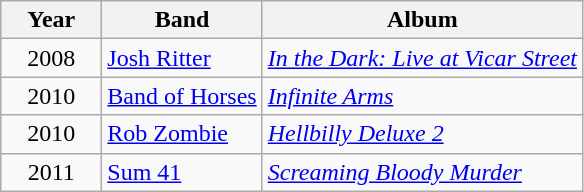<table class="wikitable">
<tr>
<th align="center" valign="top" width="60">Year</th>
<th align="left" valign="top">Band</th>
<th align="left" valign="top">Album</th>
</tr>
<tr>
<td align="center" valign="top" width="40">2008</td>
<td align="left" valign="top"><a href='#'>Josh Ritter</a></td>
<td align="left" valign="top"><em><a href='#'>In the Dark: Live at Vicar Street</a></em></td>
</tr>
<tr>
<td align="center" valign="top" width="40">2010</td>
<td align="left" valign="top"><a href='#'>Band of Horses</a></td>
<td align="left" valign="top"><em><a href='#'>Infinite Arms</a></em></td>
</tr>
<tr>
<td align="center" valign="top" width="40">2010</td>
<td align="left" valign="top"><a href='#'>Rob Zombie</a></td>
<td align="left" valign="top"><em><a href='#'>Hellbilly Deluxe 2</a></em></td>
</tr>
<tr>
<td align="center" valign="top" width="40">2011</td>
<td align="left" valign="top"><a href='#'>Sum 41</a></td>
<td align="left" valign="top"><em><a href='#'>Screaming Bloody Murder</a></em></td>
</tr>
</table>
